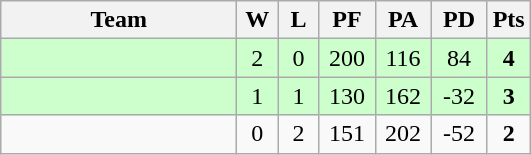<table class="wikitable" style="text-align:center;">
<tr>
<th width=150>Team</th>
<th width=20>W</th>
<th width=20>L</th>
<th width=30>PF</th>
<th width=30>PA</th>
<th width=30>PD</th>
<th width=20>Pts</th>
</tr>
<tr bgcolor="#ccffcc">
<td align="left"></td>
<td>2</td>
<td>0</td>
<td>200</td>
<td>116</td>
<td>84</td>
<td><strong>4</strong></td>
</tr>
<tr bgcolor="#ccffcc">
<td align="left"></td>
<td>1</td>
<td>1</td>
<td>130</td>
<td>162</td>
<td>-32</td>
<td><strong>3</strong></td>
</tr>
<tr>
<td align="left"></td>
<td>0</td>
<td>2</td>
<td>151</td>
<td>202</td>
<td>-52</td>
<td><strong>2</strong></td>
</tr>
</table>
